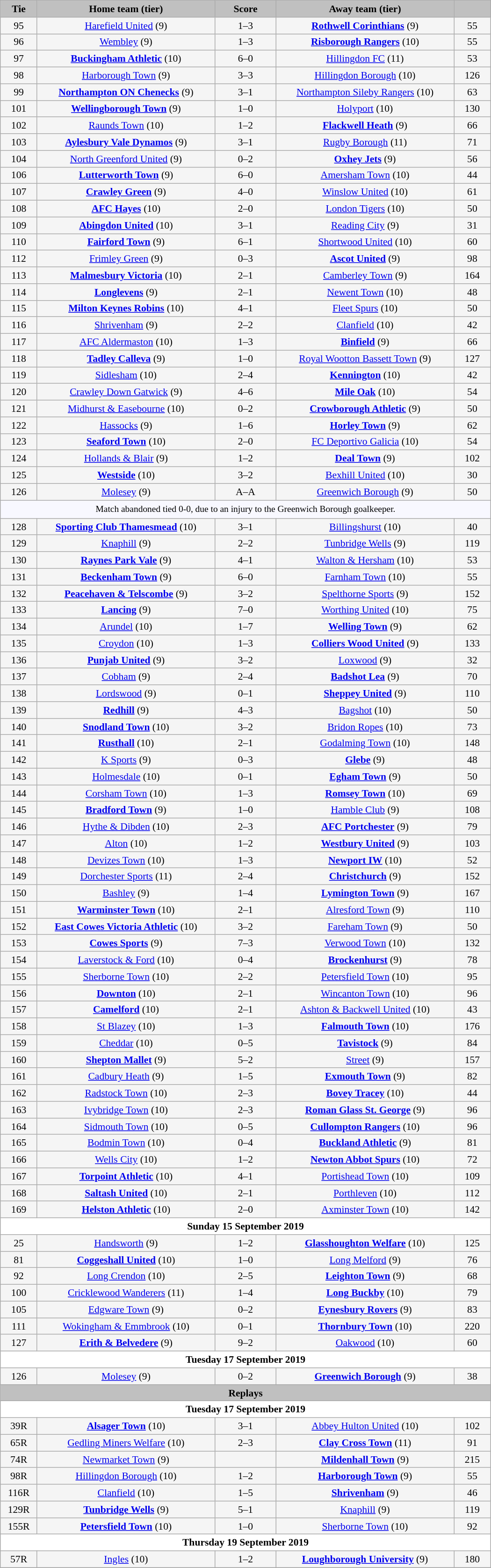<table class="wikitable" style="width: 700px; background:WhiteSmoke; text-align:center; font-size:90%">
<tr>
<td scope="col" style="width:  7.50%; background:silver;"><strong>Tie</strong></td>
<td scope="col" style="width: 36.25%; background:silver;"><strong>Home team (tier)</strong></td>
<td scope="col" style="width: 12.50%; background:silver;"><strong>Score</strong></td>
<td scope="col" style="width: 36.25%; background:silver;"><strong>Away team (tier)</strong></td>
<td scope="col" style="width:  7.50%; background:silver;"><strong></strong></td>
</tr>
<tr>
<td>95</td>
<td><a href='#'>Harefield United</a> (9)</td>
<td>1–3</td>
<td><strong><a href='#'>Rothwell Corinthians</a></strong> (9)</td>
<td>55</td>
</tr>
<tr>
<td>96</td>
<td><a href='#'>Wembley</a> (9)</td>
<td>1–3</td>
<td><strong><a href='#'>Risborough Rangers</a></strong> (10)</td>
<td>55</td>
</tr>
<tr>
<td>97</td>
<td><strong><a href='#'>Buckingham Athletic</a></strong> (10)</td>
<td>6–0</td>
<td><a href='#'>Hillingdon FC</a> (11)</td>
<td>53</td>
</tr>
<tr>
<td>98</td>
<td><a href='#'>Harborough Town</a> (9)</td>
<td>3–3</td>
<td><a href='#'>Hillingdon Borough</a> (10)</td>
<td>126</td>
</tr>
<tr>
<td>99</td>
<td><strong><a href='#'>Northampton ON Chenecks</a></strong> (9)</td>
<td>3–1</td>
<td><a href='#'>Northampton Sileby Rangers</a> (10)</td>
<td>63</td>
</tr>
<tr>
<td>101</td>
<td><strong><a href='#'>Wellingborough Town</a></strong> (9)</td>
<td>1–0</td>
<td><a href='#'>Holyport</a> (10)</td>
<td>130</td>
</tr>
<tr>
<td>102</td>
<td><a href='#'>Raunds Town</a> (10)</td>
<td>1–2</td>
<td><strong><a href='#'>Flackwell Heath</a></strong> (9)</td>
<td>66</td>
</tr>
<tr>
<td>103</td>
<td><strong><a href='#'>Aylesbury Vale Dynamos</a></strong> (9)</td>
<td>3–1</td>
<td><a href='#'>Rugby Borough</a> (11)</td>
<td>71</td>
</tr>
<tr>
<td>104</td>
<td><a href='#'>North Greenford United</a> (9)</td>
<td>0–2</td>
<td><strong><a href='#'>Oxhey Jets</a></strong> (9)</td>
<td>56</td>
</tr>
<tr>
<td>106</td>
<td><strong><a href='#'>Lutterworth Town</a></strong> (9)</td>
<td>6–0</td>
<td><a href='#'>Amersham Town</a> (10)</td>
<td>44</td>
</tr>
<tr>
<td>107</td>
<td><strong><a href='#'>Crawley Green</a></strong> (9)</td>
<td>4–0</td>
<td><a href='#'>Winslow United</a> (10)</td>
<td>61</td>
</tr>
<tr>
<td>108</td>
<td><strong><a href='#'>AFC Hayes</a></strong> (10)</td>
<td>2–0</td>
<td><a href='#'>London Tigers</a> (10)</td>
<td>50</td>
</tr>
<tr>
<td>109</td>
<td><strong><a href='#'>Abingdon United</a></strong> (10)</td>
<td>3–1</td>
<td><a href='#'>Reading City</a> (9)</td>
<td>31</td>
</tr>
<tr>
<td>110</td>
<td><strong><a href='#'>Fairford Town</a></strong> (9)</td>
<td>6–1</td>
<td><a href='#'>Shortwood United</a> (10)</td>
<td>60</td>
</tr>
<tr>
<td>112</td>
<td><a href='#'>Frimley Green</a> (9)</td>
<td>0–3</td>
<td><strong><a href='#'>Ascot United</a></strong> (9)</td>
<td>98</td>
</tr>
<tr>
<td>113</td>
<td><strong><a href='#'>Malmesbury Victoria</a></strong> (10)</td>
<td>2–1</td>
<td><a href='#'>Camberley Town</a> (9)</td>
<td>164</td>
</tr>
<tr>
<td>114</td>
<td><strong><a href='#'>Longlevens</a></strong> (9)</td>
<td>2–1</td>
<td><a href='#'>Newent Town</a> (10)</td>
<td>48</td>
</tr>
<tr>
<td>115</td>
<td><strong><a href='#'>Milton Keynes Robins</a></strong> (10)</td>
<td>4–1</td>
<td><a href='#'>Fleet Spurs</a> (10)</td>
<td>50</td>
</tr>
<tr>
<td>116</td>
<td><a href='#'>Shrivenham</a> (9)</td>
<td>2–2</td>
<td><a href='#'>Clanfield</a> (10)</td>
<td>42</td>
</tr>
<tr>
<td>117</td>
<td><a href='#'>AFC Aldermaston</a> (10)</td>
<td>1–3</td>
<td><strong><a href='#'>Binfield</a></strong> (9)</td>
<td>66</td>
</tr>
<tr>
<td>118</td>
<td><strong><a href='#'>Tadley Calleva</a></strong> (9)</td>
<td>1–0</td>
<td><a href='#'>Royal Wootton Bassett Town</a> (9)</td>
<td>127</td>
</tr>
<tr>
<td>119</td>
<td><a href='#'>Sidlesham</a> (10)</td>
<td>2–4 </td>
<td><strong><a href='#'>Kennington</a></strong> (10)</td>
<td>42</td>
</tr>
<tr>
<td>120</td>
<td><a href='#'>Crawley Down Gatwick</a> (9)</td>
<td>4–6</td>
<td><strong><a href='#'>Mile Oak</a></strong> (10)</td>
<td>54</td>
</tr>
<tr>
<td>121</td>
<td><a href='#'>Midhurst & Easebourne</a> (10)</td>
<td>0–2</td>
<td><strong><a href='#'>Crowborough Athletic</a></strong> (9)</td>
<td>50</td>
</tr>
<tr>
<td>122</td>
<td><a href='#'>Hassocks</a> (9)</td>
<td>1–6</td>
<td><strong><a href='#'>Horley Town</a></strong> (9)</td>
<td>62</td>
</tr>
<tr>
<td>123</td>
<td><strong><a href='#'>Seaford Town</a></strong> (10)</td>
<td>2–0</td>
<td><a href='#'>FC Deportivo Galicia</a> (10)</td>
<td>54</td>
</tr>
<tr>
<td>124</td>
<td><a href='#'>Hollands & Blair</a> (9)</td>
<td>1–2</td>
<td><strong><a href='#'>Deal Town</a></strong> (9)</td>
<td>102</td>
</tr>
<tr>
<td>125</td>
<td><strong><a href='#'>Westside</a></strong> (10)</td>
<td>3–2</td>
<td><a href='#'>Bexhill United</a> (10)</td>
<td>30</td>
</tr>
<tr>
<td>126</td>
<td><a href='#'>Molesey</a> (9)</td>
<td>A–A</td>
<td><a href='#'>Greenwich Borough</a> (9)</td>
<td>50</td>
</tr>
<tr>
<td colspan="5" style="background:GhostWhite; height:20px; text-align:center; font-size:90%">Match abandoned tied 0-0, due to an injury to the Greenwich Borough goalkeeper.</td>
</tr>
<tr>
<td>128</td>
<td><strong><a href='#'>Sporting Club Thamesmead</a></strong> (10)</td>
<td>3–1</td>
<td><a href='#'>Billingshurst</a> (10)</td>
<td>40</td>
</tr>
<tr>
<td>129</td>
<td><a href='#'>Knaphill</a> (9)</td>
<td>2–2</td>
<td><a href='#'>Tunbridge Wells</a> (9)</td>
<td>119</td>
</tr>
<tr>
<td>130</td>
<td><strong><a href='#'>Raynes Park Vale</a></strong> (9)</td>
<td>4–1</td>
<td><a href='#'>Walton & Hersham</a> (10)</td>
<td>53</td>
</tr>
<tr>
<td>131</td>
<td><strong><a href='#'>Beckenham Town</a></strong> (9)</td>
<td>6–0</td>
<td><a href='#'>Farnham Town</a> (10)</td>
<td>55</td>
</tr>
<tr>
<td>132</td>
<td><strong><a href='#'>Peacehaven & Telscombe</a></strong> (9)</td>
<td>3–2 </td>
<td><a href='#'>Spelthorne Sports</a> (9)</td>
<td>152</td>
</tr>
<tr>
<td>133</td>
<td><strong><a href='#'>Lancing</a></strong> (9)</td>
<td>7–0</td>
<td><a href='#'>Worthing United</a> (10)</td>
<td>75</td>
</tr>
<tr>
<td>134</td>
<td><a href='#'>Arundel</a> (10)</td>
<td>1–7</td>
<td><strong><a href='#'>Welling Town</a></strong> (9)</td>
<td>62</td>
</tr>
<tr>
<td>135</td>
<td><a href='#'>Croydon</a> (10)</td>
<td>1–3</td>
<td><strong><a href='#'>Colliers Wood United</a></strong> (9)</td>
<td>133</td>
</tr>
<tr>
<td>136</td>
<td><strong><a href='#'>Punjab United</a></strong> (9)</td>
<td>3–2</td>
<td><a href='#'>Loxwood</a> (9)</td>
<td>32</td>
</tr>
<tr>
<td>137</td>
<td><a href='#'>Cobham</a> (9)</td>
<td>2–4</td>
<td><strong><a href='#'>Badshot Lea</a></strong> (9)</td>
<td>70</td>
</tr>
<tr>
<td>138</td>
<td><a href='#'>Lordswood</a> (9)</td>
<td>0–1</td>
<td><strong><a href='#'>Sheppey United</a></strong> (9)</td>
<td>110</td>
</tr>
<tr>
<td>139</td>
<td><strong><a href='#'>Redhill</a></strong> (9)</td>
<td>4–3</td>
<td><a href='#'>Bagshot</a> (10)</td>
<td>50</td>
</tr>
<tr>
<td>140</td>
<td><strong><a href='#'>Snodland Town</a></strong> (10)</td>
<td>3–2</td>
<td><a href='#'>Bridon Ropes</a> (10)</td>
<td>73</td>
</tr>
<tr>
<td>141</td>
<td><strong><a href='#'>Rusthall</a></strong> (10)</td>
<td>2–1</td>
<td><a href='#'>Godalming Town</a> (10)</td>
<td>148</td>
</tr>
<tr>
<td>142</td>
<td><a href='#'>K Sports</a> (9)</td>
<td>0–3</td>
<td><strong><a href='#'>Glebe</a></strong> (9)</td>
<td>48</td>
</tr>
<tr>
<td>143</td>
<td><a href='#'>Holmesdale</a> (10)</td>
<td>0–1</td>
<td><strong><a href='#'>Egham Town</a></strong> (9)</td>
<td>50</td>
</tr>
<tr>
<td>144</td>
<td><a href='#'>Corsham Town</a> (10)</td>
<td>1–3</td>
<td><strong><a href='#'>Romsey Town</a></strong> (10)</td>
<td>69</td>
</tr>
<tr>
<td>145</td>
<td><strong><a href='#'>Bradford Town</a></strong> (9)</td>
<td>1–0</td>
<td><a href='#'>Hamble Club</a> (9)</td>
<td>108</td>
</tr>
<tr>
<td>146</td>
<td><a href='#'>Hythe & Dibden</a> (10)</td>
<td>2–3</td>
<td><strong><a href='#'>AFC Portchester</a></strong> (9)</td>
<td>79</td>
</tr>
<tr>
<td>147</td>
<td><a href='#'>Alton</a> (10)</td>
<td>1–2</td>
<td><strong><a href='#'>Westbury United</a></strong> (9)</td>
<td>103</td>
</tr>
<tr>
<td>148</td>
<td><a href='#'>Devizes Town</a> (10)</td>
<td>1–3</td>
<td><strong><a href='#'>Newport IW</a></strong> (10)</td>
<td>52</td>
</tr>
<tr>
<td>149</td>
<td><a href='#'>Dorchester Sports</a> (11)</td>
<td>2–4</td>
<td><strong><a href='#'>Christchurch</a></strong> (9)</td>
<td>152</td>
</tr>
<tr>
<td>150</td>
<td><a href='#'>Bashley</a> (9)</td>
<td>1–4</td>
<td><strong><a href='#'>Lymington Town</a></strong> (9)</td>
<td>167</td>
</tr>
<tr>
<td>151</td>
<td><strong><a href='#'>Warminster Town</a></strong> (10)</td>
<td>2–1</td>
<td><a href='#'>Alresford Town</a> (9)</td>
<td>110</td>
</tr>
<tr>
<td>152</td>
<td><strong><a href='#'>East Cowes Victoria Athletic</a></strong> (10)</td>
<td>3–2</td>
<td><a href='#'>Fareham Town</a> (9)</td>
<td>50</td>
</tr>
<tr>
<td>153</td>
<td><strong><a href='#'>Cowes Sports</a></strong> (9)</td>
<td>7–3</td>
<td><a href='#'>Verwood Town</a> (10)</td>
<td>132</td>
</tr>
<tr>
<td>154</td>
<td><a href='#'>Laverstock & Ford</a> (10)</td>
<td>0–4</td>
<td><strong><a href='#'>Brockenhurst</a></strong> (9)</td>
<td>78</td>
</tr>
<tr>
<td>155</td>
<td><a href='#'>Sherborne Town</a> (10)</td>
<td>2–2</td>
<td><a href='#'>Petersfield Town</a> (10)</td>
<td>95</td>
</tr>
<tr>
<td>156</td>
<td><strong><a href='#'>Downton</a></strong> (10)</td>
<td>2–1</td>
<td><a href='#'>Wincanton Town</a> (10)</td>
<td>96</td>
</tr>
<tr>
<td>157</td>
<td><strong><a href='#'>Camelford</a></strong> (10)</td>
<td>2–1</td>
<td><a href='#'>Ashton & Backwell United</a> (10)</td>
<td>43</td>
</tr>
<tr>
<td>158</td>
<td><a href='#'>St Blazey</a> (10)</td>
<td>1–3</td>
<td><strong><a href='#'>Falmouth Town</a></strong> (10)</td>
<td>176</td>
</tr>
<tr>
<td>159</td>
<td><a href='#'>Cheddar</a> (10)</td>
<td>0–5</td>
<td><strong><a href='#'>Tavistock</a></strong> (9)</td>
<td>84</td>
</tr>
<tr>
<td>160</td>
<td><strong><a href='#'>Shepton Mallet</a></strong> (9)</td>
<td>5–2</td>
<td><a href='#'>Street</a> (9)</td>
<td>157</td>
</tr>
<tr>
<td>161</td>
<td><a href='#'>Cadbury Heath</a> (9)</td>
<td>1–5</td>
<td><strong><a href='#'>Exmouth Town</a></strong> (9)</td>
<td>82</td>
</tr>
<tr>
<td>162</td>
<td><a href='#'>Radstock Town</a> (10)</td>
<td>2–3</td>
<td><strong><a href='#'>Bovey Tracey</a></strong> (10)</td>
<td>44</td>
</tr>
<tr>
<td>163</td>
<td><a href='#'>Ivybridge Town</a> (10)</td>
<td>2–3</td>
<td><strong><a href='#'>Roman Glass St. George</a></strong> (9)</td>
<td>96</td>
</tr>
<tr>
<td>164</td>
<td><a href='#'>Sidmouth Town</a> (10)</td>
<td>0–5</td>
<td><strong><a href='#'>Cullompton Rangers</a></strong> (10)</td>
<td>96</td>
</tr>
<tr>
<td>165</td>
<td><a href='#'>Bodmin Town</a> (10)</td>
<td>0–4</td>
<td><strong><a href='#'>Buckland Athletic</a></strong> (9)</td>
<td>81</td>
</tr>
<tr>
<td>166</td>
<td><a href='#'>Wells City</a> (10)</td>
<td>1–2</td>
<td><strong><a href='#'>Newton Abbot Spurs</a></strong> (10)</td>
<td>72</td>
</tr>
<tr>
<td>167</td>
<td><strong><a href='#'>Torpoint Athletic</a></strong> (10)</td>
<td>4–1 </td>
<td><a href='#'>Portishead Town</a> (10)</td>
<td>109</td>
</tr>
<tr>
<td>168</td>
<td><strong><a href='#'>Saltash United</a></strong> (10)</td>
<td>2–1</td>
<td><a href='#'>Porthleven</a> (10)</td>
<td>112</td>
</tr>
<tr>
<td>169</td>
<td><strong><a href='#'>Helston Athletic</a></strong> (10)</td>
<td>2–0</td>
<td><a href='#'>Axminster Town</a> (10)</td>
<td>142</td>
</tr>
<tr>
<td colspan="5" style= background:White><strong>Sunday 15 September 2019</strong></td>
</tr>
<tr>
<td>25</td>
<td><a href='#'>Handsworth</a> (9)</td>
<td>1–2</td>
<td><strong><a href='#'>Glasshoughton Welfare</a></strong> (10)</td>
<td>125</td>
</tr>
<tr>
<td>81</td>
<td><strong><a href='#'>Coggeshall United</a></strong> (10)</td>
<td>1–0</td>
<td><a href='#'>Long Melford</a> (9)</td>
<td>76</td>
</tr>
<tr>
<td>92</td>
<td><a href='#'>Long Crendon</a> (10)</td>
<td>2–5</td>
<td><strong><a href='#'>Leighton Town</a></strong> (9)</td>
<td>68</td>
</tr>
<tr>
<td>100</td>
<td><a href='#'>Cricklewood Wanderers</a> (11)</td>
<td>1–4</td>
<td><strong><a href='#'>Long Buckby</a></strong> (10)</td>
<td>79</td>
</tr>
<tr>
<td>105</td>
<td><a href='#'>Edgware Town</a> (9)</td>
<td>0–2</td>
<td><strong><a href='#'>Eynesbury Rovers</a></strong> (9)</td>
<td>83</td>
</tr>
<tr>
<td>111</td>
<td><a href='#'>Wokingham & Emmbrook</a> (10)</td>
<td>0–1</td>
<td><strong><a href='#'>Thornbury Town</a></strong> (10)</td>
<td>220</td>
</tr>
<tr>
<td>127</td>
<td><strong><a href='#'>Erith & Belvedere</a></strong> (9)</td>
<td>9–2</td>
<td><a href='#'>Oakwood</a> (10)</td>
<td>60</td>
</tr>
<tr>
<td colspan="5" style= background:White><strong>Tuesday 17 September 2019</strong></td>
</tr>
<tr>
<td>126</td>
<td><a href='#'>Molesey</a> (9)</td>
<td>0–2</td>
<td><strong><a href='#'>Greenwich Borough</a></strong> (9)</td>
<td>38</td>
</tr>
<tr>
<td colspan="5" style= background:Silver><strong>Replays</strong></td>
</tr>
<tr>
<td colspan="5" style= background:White><strong>Tuesday 17 September 2019</strong></td>
</tr>
<tr>
<td>39R</td>
<td><strong><a href='#'>Alsager Town</a></strong> (10)</td>
<td>3–1</td>
<td><a href='#'>Abbey Hulton United</a> (10)</td>
<td>102</td>
</tr>
<tr>
<td>65R</td>
<td><a href='#'>Gedling Miners Welfare</a> (10)</td>
<td>2–3</td>
<td><strong><a href='#'>Clay Cross Town</a></strong> (11)</td>
<td>91</td>
</tr>
<tr>
<td>74R</td>
<td><a href='#'>Newmarket Town</a> (9)</td>
<td></td>
<td><strong><a href='#'>Mildenhall Town</a></strong> (9)</td>
<td>215</td>
</tr>
<tr>
<td>98R</td>
<td><a href='#'>Hillingdon Borough</a> (10)</td>
<td>1–2</td>
<td><strong><a href='#'>Harborough Town</a></strong> (9)</td>
<td>55</td>
</tr>
<tr>
<td>116R</td>
<td><a href='#'>Clanfield</a> (10)</td>
<td>1–5</td>
<td><strong><a href='#'>Shrivenham</a></strong> (9)</td>
<td>46</td>
</tr>
<tr>
<td>129R</td>
<td><strong><a href='#'>Tunbridge Wells</a></strong> (9)</td>
<td>5–1</td>
<td><a href='#'>Knaphill</a> (9)</td>
<td>119</td>
</tr>
<tr>
<td>155R</td>
<td><strong><a href='#'>Petersfield Town</a></strong> (10)</td>
<td>1–0</td>
<td><a href='#'>Sherborne Town</a> (10)</td>
<td>92</td>
</tr>
<tr>
<td colspan="5" style= background:White><strong>Thursday 19 September 2019</strong></td>
</tr>
<tr>
<td>57R</td>
<td><a href='#'>Ingles</a> (10)</td>
<td>1–2 </td>
<td><strong><a href='#'>Loughborough University</a></strong> (9)</td>
<td>180</td>
</tr>
<tr>
</tr>
</table>
